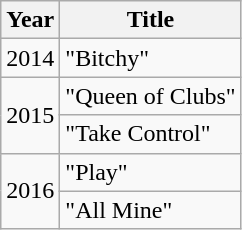<table class="wikitable">
<tr>
<th>Year</th>
<th>Title</th>
</tr>
<tr>
<td>2014</td>
<td>"Bitchy"</td>
</tr>
<tr>
<td rowspan="2">2015</td>
<td>"Queen of Clubs"</td>
</tr>
<tr>
<td>"Take Control"</td>
</tr>
<tr>
<td rowspan="2">2016</td>
<td>"Play"</td>
</tr>
<tr>
<td>"All Mine"</td>
</tr>
</table>
